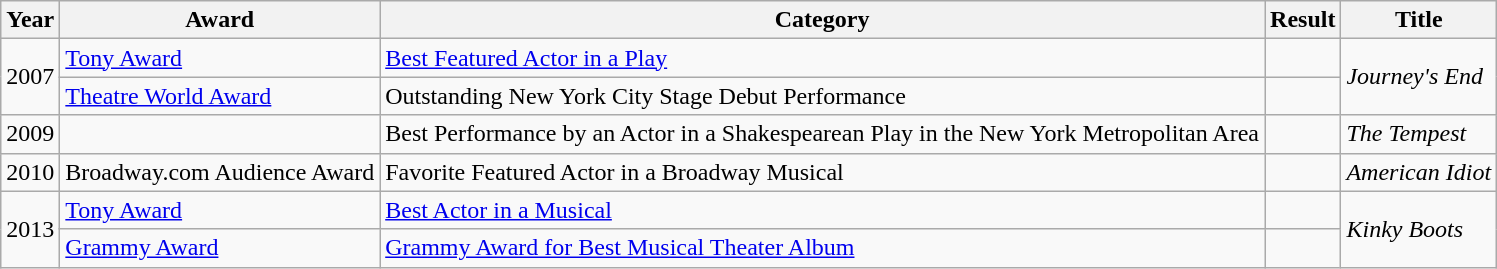<table class="wikitable sortable">
<tr>
<th>Year</th>
<th>Award</th>
<th>Category</th>
<th>Result</th>
<th>Title</th>
</tr>
<tr>
<td rowspan="2">2007</td>
<td><a href='#'>Tony Award</a></td>
<td><a href='#'>Best Featured Actor in a Play</a></td>
<td></td>
<td rowspan="2"><em>Journey's End</em></td>
</tr>
<tr>
<td><a href='#'>Theatre World Award</a></td>
<td>Outstanding New York City Stage Debut Performance</td>
<td></td>
</tr>
<tr>
<td>2009</td>
<td></td>
<td>Best Performance by an Actor in a Shakespearean Play in the New York Metropolitan Area</td>
<td></td>
<td><em>The Tempest</em></td>
</tr>
<tr>
<td>2010</td>
<td>Broadway.com Audience Award</td>
<td>Favorite Featured Actor in a Broadway Musical</td>
<td></td>
<td><em>American Idiot</em></td>
</tr>
<tr>
<td rowspan="2">2013</td>
<td><a href='#'>Tony Award</a></td>
<td><a href='#'>Best Actor in a Musical</a></td>
<td></td>
<td rowspan="2"><em>Kinky Boots</em></td>
</tr>
<tr>
<td><a href='#'>Grammy Award</a></td>
<td><a href='#'>Grammy Award for Best Musical Theater Album</a></td>
<td></td>
</tr>
</table>
